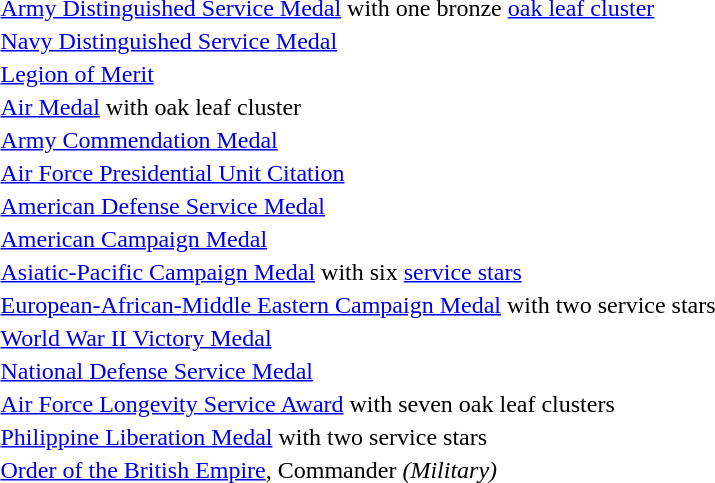<table>
<tr>
<td></td>
<td><a href='#'>Army Distinguished Service Medal</a> with one bronze <a href='#'>oak leaf cluster</a></td>
</tr>
<tr>
<td></td>
<td><a href='#'>Navy Distinguished Service Medal</a></td>
</tr>
<tr>
<td></td>
<td><a href='#'>Legion of Merit</a></td>
</tr>
<tr>
<td></td>
<td><a href='#'>Air Medal</a> with oak leaf cluster</td>
</tr>
<tr>
<td></td>
<td><a href='#'>Army Commendation Medal</a></td>
</tr>
<tr>
<td></td>
<td><a href='#'>Air Force Presidential Unit Citation</a></td>
</tr>
<tr>
<td></td>
<td><a href='#'>American Defense Service Medal</a></td>
</tr>
<tr>
<td></td>
<td><a href='#'>American Campaign Medal</a></td>
</tr>
<tr>
<td></td>
<td><a href='#'>Asiatic-Pacific Campaign Medal</a> with six <a href='#'>service stars</a></td>
</tr>
<tr>
<td></td>
<td><a href='#'>European-African-Middle Eastern Campaign Medal</a> with two service stars</td>
</tr>
<tr>
<td></td>
<td><a href='#'>World War II Victory Medal</a></td>
</tr>
<tr>
<td></td>
<td><a href='#'>National Defense Service Medal</a></td>
</tr>
<tr>
<td></td>
<td><a href='#'>Air Force Longevity Service Award</a> with seven oak leaf clusters</td>
</tr>
<tr>
<td></td>
<td><a href='#'>Philippine Liberation Medal</a> with two service stars</td>
</tr>
<tr>
<td></td>
<td><a href='#'>Order of the British Empire</a>, Commander <em>(Military)</em></td>
</tr>
</table>
